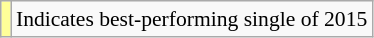<table class="wikitable" style="font-size:90%;">
<tr>
<td style="background-color:#FFFF99"></td>
<td>Indicates best-performing single of 2015</td>
</tr>
</table>
